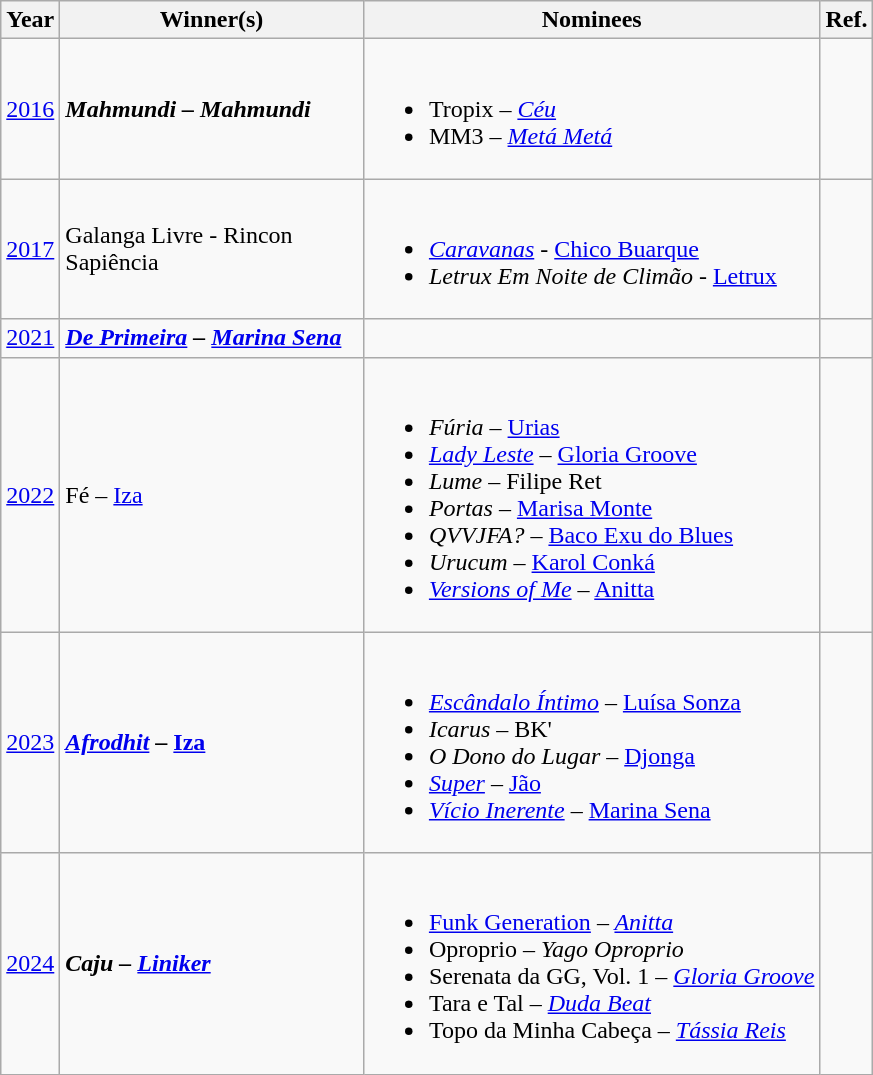<table class="wikitable sortable">
<tr>
<th style="width:5px;">Year</th>
<th style="width:195px;">Winner(s)</th>
<th class="unsortable">Nominees</th>
<th class="unsortable">Ref.</th>
</tr>
<tr>
<td><a href='#'>2016</a></td>
<td><strong><em>Mahmundi<em> – Mahmundi<strong></td>
<td><br><ul><li></em>Tropix<em> – <a href='#'>Céu</a></li><li></em>MM3<em> – <a href='#'>Metá Metá</a></li></ul></td>
<td></td>
</tr>
<tr>
<td><a href='#'>2017</a></td>
<td></em></strong>Galanga Livre</em> - Rincon Sapiência</strong></td>
<td><br><ul><li><em><a href='#'>Caravanas</a></em> - <a href='#'>Chico Buarque</a></li><li><em>Letrux Em Noite de Climão</em> - <a href='#'>Letrux</a></li></ul></td>
<td></td>
</tr>
<tr>
<td align="center"><a href='#'>2021</a></td>
<td><strong><em><a href='#'>De Primeira</a><em> – <a href='#'>Marina Sena</a><strong></td>
<td></td>
<td></td>
</tr>
<tr>
<td align="center"><a href='#'>2022</a></td>
<td></em></strong>Fé</em> – <a href='#'>Iza</a></strong></td>
<td><br><ul><li><em>Fúria</em> – <a href='#'>Urias</a></li><li><em><a href='#'>Lady Leste</a></em> – <a href='#'>Gloria Groove</a></li><li><em>Lume</em> – Filipe Ret</li><li><em>Portas</em> – <a href='#'>Marisa Monte</a></li><li><em>QVVJFA?</em> – <a href='#'>Baco Exu do Blues</a></li><li><em>Urucum</em> – <a href='#'>Karol Conká</a></li><li><em><a href='#'>Versions of Me</a></em> – <a href='#'>Anitta</a></li></ul></td>
<td></td>
</tr>
<tr>
<td align="center"><a href='#'>2023</a></td>
<td><strong><em><a href='#'>Afrodhit</a></em></strong> <strong>– <a href='#'>Iza</a></strong></td>
<td><br><ul><li><em><a href='#'>Escândalo Íntimo</a></em> – <a href='#'>Luísa Sonza</a></li><li><em>Icarus</em> – BK'</li><li><em>O Dono do Lugar</em> – <a href='#'>Djonga</a></li><li><a href='#'><em>Super</em></a> – <a href='#'>Jão</a></li><li><em><a href='#'>Vício Inerente</a></em> – <a href='#'>Marina Sena</a></li></ul></td>
<td></td>
</tr>
<tr>
<td align="center"><a href='#'>2024</a></td>
<td><strong><em>Caju<em> – <a href='#'>Liniker</a><strong></td>
<td><br><ul><li></em><a href='#'>Funk Generation</a><em> – <a href='#'>Anitta</a></li><li></em>Oproprio<em> – Yago Oproprio</li><li></em>Serenata da GG, Vol. 1<em> – <a href='#'>Gloria Groove</a></li><li></em>Tara e Tal<em> – <a href='#'>Duda Beat</a></li><li></em>Topo da Minha Cabeça<em> – <a href='#'>Tássia Reis</a></li></ul></td>
<td></td>
</tr>
</table>
